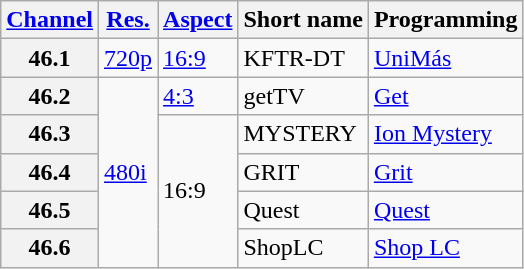<table class="wikitable">
<tr>
<th scope = "col"><a href='#'>Channel</a></th>
<th scope = "col"><a href='#'>Res.</a></th>
<th scope = "col"><a href='#'>Aspect</a></th>
<th scope = "col">Short name</th>
<th scope = "col">Programming</th>
</tr>
<tr>
<th scope = "row">46.1</th>
<td><a href='#'>720p</a></td>
<td><a href='#'>16:9</a></td>
<td>KFTR-DT</td>
<td><a href='#'>UniMás</a></td>
</tr>
<tr>
<th scope = "row">46.2</th>
<td rowspan=5><a href='#'>480i</a></td>
<td><a href='#'>4:3</a></td>
<td>getTV</td>
<td><a href='#'>Get</a></td>
</tr>
<tr>
<th scope = "row">46.3</th>
<td rowspan="4">16:9</td>
<td>MYSTERY</td>
<td><a href='#'>Ion Mystery</a></td>
</tr>
<tr>
<th scope = "row">46.4</th>
<td>GRIT</td>
<td><a href='#'>Grit</a></td>
</tr>
<tr>
<th scope = "row">46.5</th>
<td>Quest</td>
<td><a href='#'>Quest</a></td>
</tr>
<tr>
<th scope = "row">46.6</th>
<td>ShopLC</td>
<td><a href='#'>Shop LC</a></td>
</tr>
</table>
